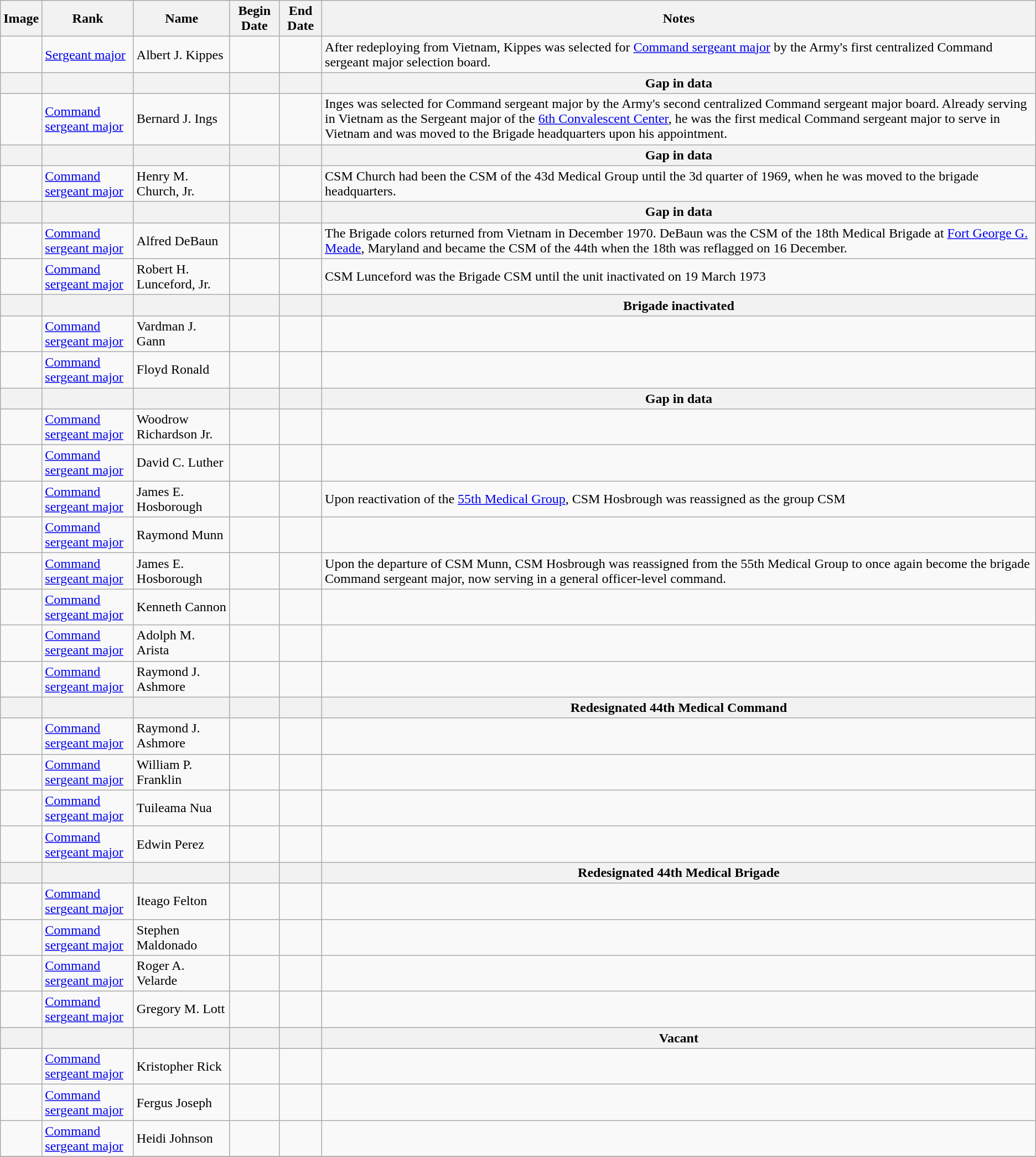<table class="wikitable sortable">
<tr>
<th class=unsortable>Image</th>
<th class=unsortable>Rank</th>
<th>Name</th>
<th>Begin Date</th>
<th>End Date</th>
<th class=unsortable>Notes</th>
</tr>
<tr>
<td></td>
<td><a href='#'>Sergeant major</a></td>
<td Sortname>Albert J. Kippes</td>
<td align=center></td>
<td align=center></td>
<td>After redeploying from Vietnam, Kippes was selected for <a href='#'>Command sergeant major</a> by the Army's first centralized Command sergeant major selection board.</td>
</tr>
<tr>
<th></th>
<th></th>
<th></th>
<th></th>
<th></th>
<th>Gap in data</th>
</tr>
<tr>
<td></td>
<td><a href='#'>Command sergeant major</a></td>
<td Sortname>Bernard J. Ings</td>
<td align=center></td>
<td></td>
<td>Inges was selected for Command sergeant major by the Army's second centralized Command sergeant major board. Already serving in Vietnam as the Sergeant major of the <a href='#'>6th Convalescent Center</a>, he was the first medical Command sergeant major to serve in Vietnam and was moved to the Brigade headquarters upon his appointment.</td>
</tr>
<tr>
<th></th>
<th></th>
<th></th>
<th></th>
<th></th>
<th>Gap in data</th>
</tr>
<tr>
<td></td>
<td><a href='#'>Command sergeant major</a></td>
<td Sortname>Henry M. Church, Jr.</td>
<td align=center></td>
<td align=center></td>
<td>CSM Church had been the CSM of the 43d Medical Group until the 3d quarter of 1969, when he was moved to the brigade headquarters.</td>
</tr>
<tr>
<th></th>
<th></th>
<th></th>
<th></th>
<th></th>
<th>Gap in data</th>
</tr>
<tr>
<td></td>
<td><a href='#'>Command sergeant major</a></td>
<td Sortname>Alfred DeBaun</td>
<td align=center></td>
<td align=center></td>
<td>The Brigade colors returned from Vietnam in December 1970. DeBaun was the CSM of the 18th Medical Brigade at <a href='#'>Fort George G. Meade</a>, Maryland and became the CSM of the 44th when the 18th was reflagged on 16 December.</td>
</tr>
<tr>
<td></td>
<td><a href='#'>Command sergeant major</a></td>
<td Sortname>Robert H. Lunceford, Jr.</td>
<td align=center></td>
<td align=center></td>
<td>CSM Lunceford was the Brigade CSM until the unit inactivated on 19 March 1973</td>
</tr>
<tr>
<th></th>
<th></th>
<th></th>
<th align=center></th>
<th align=center></th>
<th>Brigade inactivated</th>
</tr>
<tr>
<td></td>
<td><a href='#'>Command sergeant major</a></td>
<td Sortname>Vardman J. Gann</td>
<td align=center></td>
<td align=center></td>
<td></td>
</tr>
<tr>
<td></td>
<td><a href='#'>Command sergeant major</a></td>
<td Sortname>Floyd Ronald</td>
<td align=center></td>
<td></td>
<td></td>
</tr>
<tr>
<th></th>
<th></th>
<th></th>
<th></th>
<th></th>
<th>Gap in data</th>
</tr>
<tr>
<td></td>
<td><a href='#'>Command sergeant major</a></td>
<td Sortname>Woodrow Richardson Jr.</td>
<td></td>
<td align=center></td>
<td></td>
</tr>
<tr>
<td></td>
<td><a href='#'>Command sergeant major</a></td>
<td Sortname>David C. Luther</td>
<td align=center></td>
<td align=center></td>
<td></td>
</tr>
<tr>
<td></td>
<td><a href='#'>Command sergeant major</a></td>
<td Sortname>James E. Hosborough</td>
<td align=center></td>
<td align=center></td>
<td>Upon reactivation of the <a href='#'>55th Medical Group</a>, CSM Hosbrough was reassigned as the group CSM</td>
</tr>
<tr>
<td></td>
<td><a href='#'>Command sergeant major</a></td>
<td Sortname>Raymond Munn</td>
<td align=center></td>
<td align=center></td>
<td></td>
</tr>
<tr>
<td></td>
<td><a href='#'>Command sergeant major</a></td>
<td Sortname>James E. Hosborough</td>
<td align=center></td>
<td align=center></td>
<td>Upon the departure of CSM Munn, CSM Hosbrough was reassigned from the 55th Medical Group to once again become the brigade Command sergeant major, now serving in a general officer-level command.</td>
</tr>
<tr>
<td></td>
<td><a href='#'>Command sergeant major</a></td>
<td Sortname>Kenneth Cannon</td>
<td align=center></td>
<td align=center></td>
<td></td>
</tr>
<tr>
<td></td>
<td><a href='#'>Command sergeant major</a></td>
<td Sortname>Adolph M. Arista</td>
<td align=center></td>
<td align=center></td>
<td></td>
</tr>
<tr>
<td></td>
<td><a href='#'>Command sergeant major</a></td>
<td Sortname>Raymond J. Ashmore</td>
<td align=center></td>
<td align=center></td>
<td></td>
</tr>
<tr>
<th></th>
<th></th>
<th></th>
<th align=center></th>
<th></th>
<th>Redesignated 44th Medical Command</th>
</tr>
<tr>
<td></td>
<td><a href='#'>Command sergeant major</a></td>
<td Sortname>Raymond J. Ashmore</td>
<td align=center></td>
<td align=center></td>
<td></td>
</tr>
<tr>
<td></td>
<td><a href='#'>Command sergeant major</a></td>
<td Sortname>William P. Franklin</td>
<td align=center></td>
<td align=center></td>
<td></td>
</tr>
<tr>
<td></td>
<td><a href='#'>Command sergeant major</a></td>
<td Sortname>Tuileama Nua</td>
<td align=center></td>
<td align=center></td>
<td></td>
</tr>
<tr>
<td></td>
<td><a href='#'>Command sergeant major</a></td>
<td Sortname>Edwin Perez</td>
<td align=center></td>
<td align=center></td>
<td></td>
</tr>
<tr>
<th></th>
<th></th>
<th></th>
<th align=center></th>
<th></th>
<th>Redesignated 44th Medical Brigade</th>
</tr>
<tr>
<td></td>
<td><a href='#'>Command sergeant major</a></td>
<td Sortname>Iteago Felton</td>
<td align=center></td>
<td align=center></td>
<td></td>
</tr>
<tr>
<td></td>
<td><a href='#'>Command sergeant major</a></td>
<td Sortname>Stephen Maldonado</td>
<td align=center></td>
<td align=center></td>
<td></td>
</tr>
<tr>
<td></td>
<td><a href='#'>Command sergeant major</a></td>
<td Sortname>Roger A. Velarde</td>
<td align=center></td>
<td align=center></td>
<td></td>
</tr>
<tr>
<td></td>
<td><a href='#'>Command sergeant major</a></td>
<td Sortname>Gregory M. Lott</td>
<td align=center></td>
<td align=center></td>
</tr>
<tr>
<th></th>
<th></th>
<th></th>
<th align=center></th>
<th align=center></th>
<th>Vacant</th>
</tr>
<tr>
<td></td>
<td><a href='#'>Command sergeant major</a></td>
<td Sortname>Kristopher Rick</td>
<td align=center></td>
<td align=center></td>
<td></td>
</tr>
<tr>
<td></td>
<td><a href='#'>Command sergeant major</a></td>
<td Sortname>Fergus Joseph</td>
<td align=center></td>
<td align=center></td>
<td></td>
</tr>
<tr>
<td></td>
<td><a href='#'>Command sergeant major</a></td>
<td Sortname>Heidi Johnson</td>
<td align=center></td>
<td align=center></td>
<td></td>
</tr>
<tr>
</tr>
</table>
